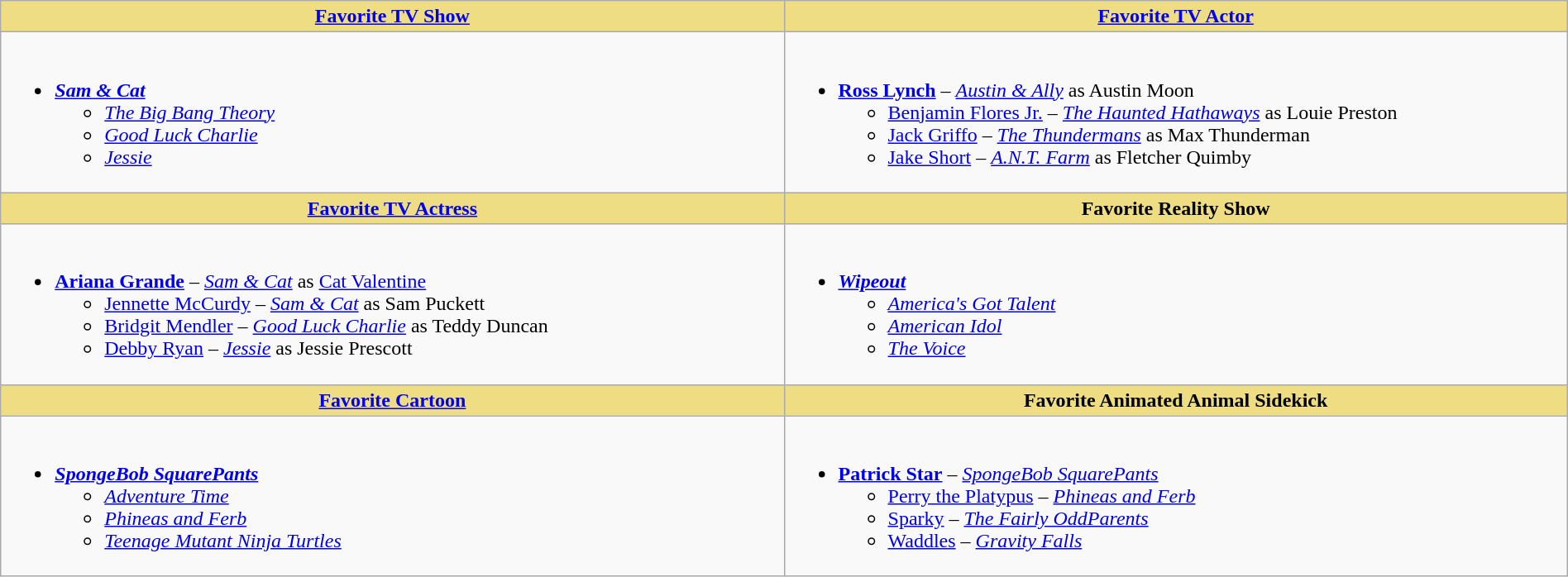<table class="wikitable" style="width:100%">
<tr>
<th style="background:#EEDD82; width:50%"><a href='#'>Favorite TV Show</a></th>
<th style="background:#EEDD82; width:50%"><a href='#'>Favorite TV Actor</a></th>
</tr>
<tr>
<td valign="top"><br><ul><li><strong><em><a href='#'>Sam & Cat</a></em></strong><ul><li><em><a href='#'>The Big Bang Theory</a></em></li><li><em><a href='#'>Good Luck Charlie</a></em></li><li><em><a href='#'>Jessie</a></em></li></ul></li></ul></td>
<td valign="top"><br><ul><li><strong><a href='#'>Ross Lynch</a></strong> – <em><a href='#'>Austin & Ally</a></em> as Austin Moon<ul><li><a href='#'>Benjamin Flores Jr.</a> – <em><a href='#'>The Haunted Hathaways</a></em> as Louie Preston</li><li><a href='#'>Jack Griffo</a> – <em><a href='#'>The Thundermans</a></em> as Max Thunderman</li><li><a href='#'>Jake Short</a> – <em><a href='#'>A.N.T. Farm</a></em> as Fletcher Quimby</li></ul></li></ul></td>
</tr>
<tr>
<th style="background:#EEDD82; width:50%"><a href='#'>Favorite TV Actress</a></th>
<th style="background:#EEDD82; width:50%">Favorite Reality Show</th>
</tr>
<tr>
<td valign="top"><br><ul><li><strong><a href='#'>Ariana Grande</a></strong> – <em><a href='#'>Sam & Cat</a></em> as <a href='#'>Cat Valentine</a><ul><li><a href='#'>Jennette McCurdy</a> – <em><a href='#'>Sam & Cat</a></em> as Sam Puckett</li><li><a href='#'>Bridgit Mendler</a> – <em><a href='#'>Good Luck Charlie</a></em> as Teddy Duncan</li><li><a href='#'>Debby Ryan</a> – <em><a href='#'>Jessie</a></em> as Jessie Prescott</li></ul></li></ul></td>
<td valign="top"><br><ul><li><strong><em><a href='#'>Wipeout</a></em></strong><ul><li><em><a href='#'>America's Got Talent</a></em></li><li><em><a href='#'>American Idol</a></em></li><li><em><a href='#'>The Voice</a></em></li></ul></li></ul></td>
</tr>
<tr>
<th style="background:#EEDD82; width:50%"><a href='#'>Favorite Cartoon</a></th>
<th style="background:#EEDD82; width:50%">Favorite Animated Animal Sidekick</th>
</tr>
<tr>
<td valign="top"><br><ul><li><strong><em><a href='#'>SpongeBob SquarePants</a></em></strong><ul><li><em><a href='#'>Adventure Time</a></em></li><li><em><a href='#'>Phineas and Ferb</a></em></li><li><em><a href='#'>Teenage Mutant Ninja Turtles</a></em></li></ul></li></ul></td>
<td valign="top"><br><ul><li><strong><a href='#'>Patrick Star</a></strong> – <em><a href='#'>SpongeBob SquarePants</a></em><ul><li><a href='#'>Perry the Platypus</a> – <em><a href='#'>Phineas and Ferb</a></em></li><li><a href='#'>Sparky</a> – <em><a href='#'>The Fairly OddParents</a></em></li><li><a href='#'>Waddles</a> – <em><a href='#'>Gravity Falls</a></em></li></ul></li></ul></td>
</tr>
</table>
